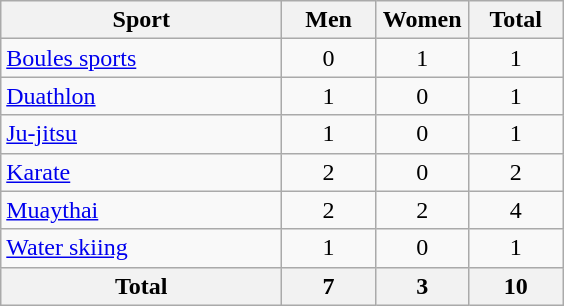<table class="wikitable sortable" style="text-align:center;">
<tr>
<th width=180>Sport</th>
<th width=55>Men</th>
<th width=55>Women</th>
<th width=55>Total</th>
</tr>
<tr>
<td align=left><a href='#'>Boules sports</a></td>
<td>0</td>
<td>1</td>
<td>1</td>
</tr>
<tr>
<td align=left><a href='#'>Duathlon</a></td>
<td>1</td>
<td>0</td>
<td>1</td>
</tr>
<tr>
<td align=left><a href='#'>Ju-jitsu</a></td>
<td>1</td>
<td>0</td>
<td>1</td>
</tr>
<tr>
<td align=left><a href='#'>Karate</a></td>
<td>2</td>
<td>0</td>
<td>2</td>
</tr>
<tr>
<td align=left><a href='#'>Muaythai</a></td>
<td>2</td>
<td>2</td>
<td>4</td>
</tr>
<tr>
<td align=left><a href='#'>Water skiing</a></td>
<td>1</td>
<td>0</td>
<td>1</td>
</tr>
<tr>
<th>Total</th>
<th>7</th>
<th>3</th>
<th>10</th>
</tr>
</table>
